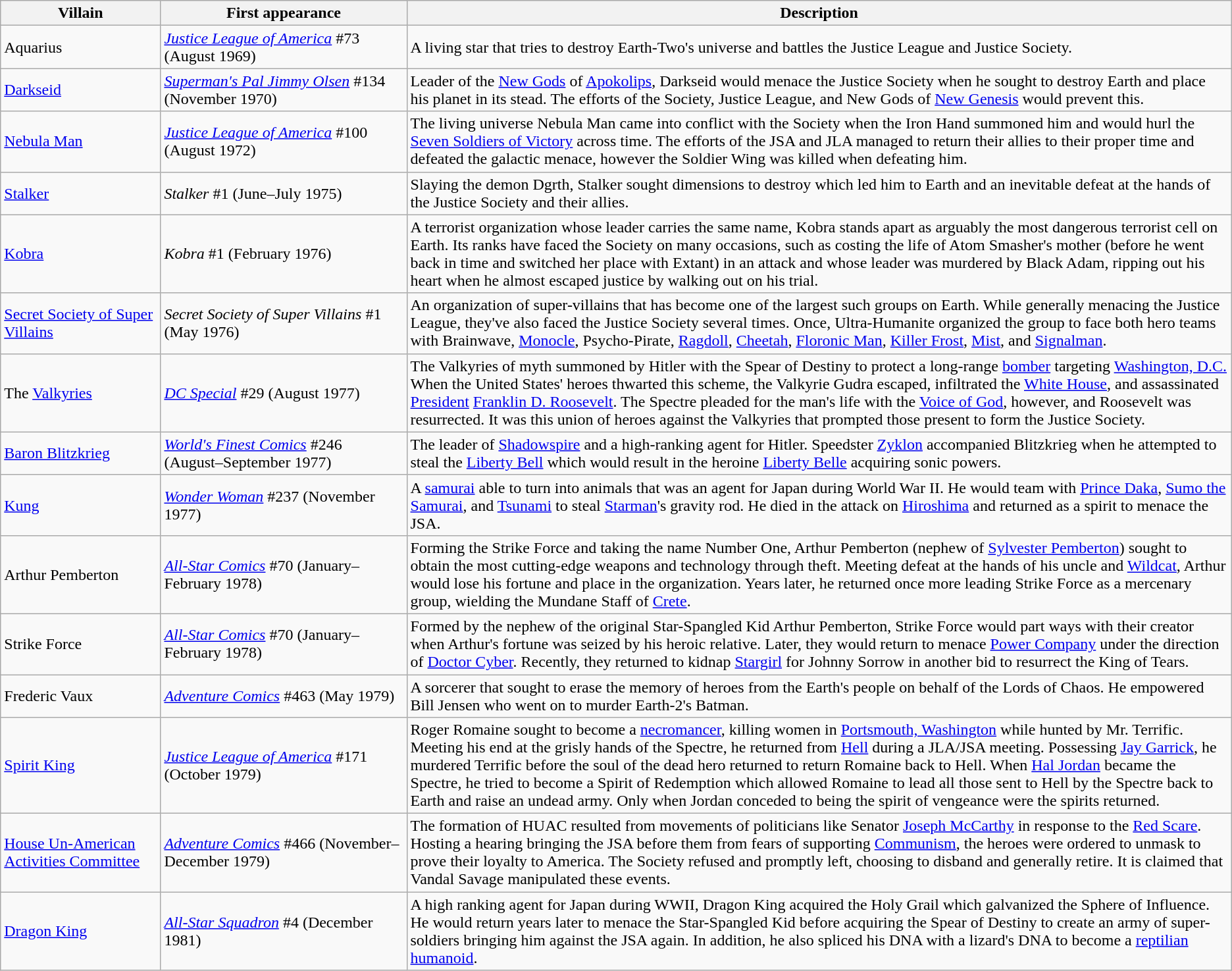<table class="wikitable">
<tr>
<th width="13%">Villain</th>
<th width="20%">First appearance</th>
<th width="67%">Description</th>
</tr>
<tr>
<td>Aquarius</td>
<td><em><a href='#'>Justice League of America</a></em> #73 (August 1969)</td>
<td>A living star that tries to destroy Earth-Two's universe and battles the Justice League and Justice Society.</td>
</tr>
<tr>
<td><a href='#'>Darkseid</a></td>
<td><em><a href='#'>Superman's Pal Jimmy Olsen</a></em> #134 (November 1970)</td>
<td>Leader of the <a href='#'>New Gods</a> of <a href='#'>Apokolips</a>, Darkseid would menace the Justice Society when he sought to destroy Earth and place his planet in its stead. The efforts of the Society, Justice League, and New Gods of <a href='#'>New Genesis</a> would prevent this.</td>
</tr>
<tr>
<td><a href='#'>Nebula Man</a></td>
<td><em><a href='#'>Justice League of America</a></em> #100 (August 1972)</td>
<td>The living universe Nebula Man came into conflict with the Society when the Iron Hand summoned him and would hurl the <a href='#'>Seven Soldiers of Victory</a> across time. The efforts of the JSA and JLA managed to return their allies to their proper time and defeated the galactic menace, however the Soldier Wing was killed when defeating him.</td>
</tr>
<tr>
<td><a href='#'>Stalker</a></td>
<td><em>Stalker</em> #1 (June–July 1975)</td>
<td>Slaying the demon Dgrth, Stalker sought dimensions to destroy which led him to Earth and an inevitable defeat at the hands of the Justice Society and their allies.</td>
</tr>
<tr>
<td><a href='#'>Kobra</a></td>
<td><em>Kobra</em> #1 (February 1976)</td>
<td>A terrorist organization whose leader carries the same name, Kobra stands apart as arguably the most dangerous terrorist cell on Earth. Its ranks have faced the Society on many occasions, such as costing the life of Atom Smasher's mother (before he went back in time and switched her place with Extant) in an attack and whose leader was murdered by Black Adam, ripping out his heart when he almost escaped justice by walking out on his trial.</td>
</tr>
<tr>
<td><a href='#'>Secret Society of Super Villains</a></td>
<td><em>Secret Society of Super Villains</em> #1 (May 1976)</td>
<td>An organization of super-villains that has become one of the largest such groups on Earth. While generally menacing the Justice League, they've also faced the Justice Society several times. Once, Ultra-Humanite organized the group to face both hero teams with Brainwave, <a href='#'>Monocle</a>, Psycho-Pirate, <a href='#'>Ragdoll</a>, <a href='#'>Cheetah</a>, <a href='#'>Floronic Man</a>, <a href='#'>Killer Frost</a>, <a href='#'>Mist</a>, and <a href='#'>Signalman</a>.</td>
</tr>
<tr>
<td>The <a href='#'>Valkyries</a></td>
<td><em><a href='#'>DC Special</a></em> #29 (August 1977)</td>
<td>The Valkyries of myth summoned by Hitler with the Spear of Destiny to protect a long-range <a href='#'>bomber</a> targeting <a href='#'>Washington, D.C.</a> When the United States' heroes thwarted this scheme, the Valkyrie Gudra escaped, infiltrated the <a href='#'>White House</a>, and assassinated <a href='#'>President</a> <a href='#'>Franklin D. Roosevelt</a>. The Spectre pleaded for the man's life with the <a href='#'>Voice of God</a>, however, and Roosevelt was resurrected. It was this union of heroes against the Valkyries that prompted those present to form the Justice Society.</td>
</tr>
<tr>
<td><a href='#'>Baron Blitzkrieg</a></td>
<td><em><a href='#'>World's Finest Comics</a></em> #246 (August–September 1977)</td>
<td>The leader of <a href='#'>Shadowspire</a> and a high-ranking agent for Hitler. Speedster <a href='#'>Zyklon</a> accompanied Blitzkrieg when he attempted to steal the <a href='#'>Liberty Bell</a> which would result in the heroine <a href='#'>Liberty Belle</a> acquiring sonic powers.</td>
</tr>
<tr>
<td><a href='#'>Kung</a></td>
<td><em><a href='#'>Wonder Woman</a></em> #237 (November 1977)</td>
<td>A <a href='#'>samurai</a> able to turn into animals that was an agent for Japan during World War II. He would team with <a href='#'>Prince Daka</a>, <a href='#'>Sumo the Samurai</a>, and <a href='#'>Tsunami</a> to steal <a href='#'>Starman</a>'s gravity rod. He died in the attack on <a href='#'>Hiroshima</a> and returned as a spirit to menace the JSA.</td>
</tr>
<tr>
<td>Arthur Pemberton</td>
<td><em><a href='#'>All-Star Comics</a></em> #70 (January–February 1978)</td>
<td>Forming the Strike Force and taking the name Number One, Arthur Pemberton (nephew of <a href='#'>Sylvester Pemberton</a>) sought to obtain the most cutting-edge weapons and technology through theft. Meeting defeat at the hands of his uncle and <a href='#'>Wildcat</a>, Arthur would lose his fortune and place in the organization. Years later, he returned once more leading Strike Force as a mercenary group, wielding the Mundane Staff of <a href='#'>Crete</a>.</td>
</tr>
<tr>
<td>Strike Force</td>
<td><em><a href='#'>All-Star Comics</a></em> #70 (January–February 1978)</td>
<td>Formed by the nephew of the original Star-Spangled Kid Arthur Pemberton, Strike Force would part ways with their creator when Arthur's fortune was seized by his heroic relative. Later, they would return to menace <a href='#'>Power Company</a> under the direction of <a href='#'>Doctor Cyber</a>. Recently, they returned to kidnap <a href='#'>Stargirl</a> for Johnny Sorrow in another bid to resurrect the King of Tears.</td>
</tr>
<tr>
<td>Frederic Vaux</td>
<td><em><a href='#'>Adventure Comics</a></em> #463 (May 1979)</td>
<td>A sorcerer that sought to erase the memory of heroes from the Earth's people on behalf of the Lords of Chaos. He empowered Bill Jensen who went on to murder Earth-2's Batman.</td>
</tr>
<tr>
<td><a href='#'>Spirit King</a></td>
<td><em><a href='#'>Justice League of America</a></em> #171 (October 1979)</td>
<td>Roger Romaine sought to become a <a href='#'>necromancer</a>, killing women in <a href='#'>Portsmouth, Washington</a> while hunted by Mr. Terrific. Meeting his end at the grisly hands of the Spectre, he returned from <a href='#'>Hell</a> during a JLA/JSA meeting. Possessing <a href='#'>Jay Garrick</a>, he murdered Terrific before the soul of the dead hero returned to return Romaine back to Hell. When <a href='#'>Hal Jordan</a> became the Spectre, he tried to become a Spirit of Redemption which allowed Romaine to lead all those sent to Hell by the Spectre back to Earth and raise an undead army. Only when Jordan conceded to being the spirit of vengeance were the spirits returned.</td>
</tr>
<tr>
<td><a href='#'>House Un-American Activities Committee</a></td>
<td><em><a href='#'>Adventure Comics</a></em> #466 (November–December 1979)</td>
<td>The formation of HUAC resulted from movements of politicians like Senator <a href='#'>Joseph McCarthy</a> in response to the <a href='#'>Red Scare</a>. Hosting a hearing bringing the JSA before them from fears of supporting <a href='#'>Communism</a>, the heroes were ordered to unmask to prove their loyalty to America. The Society refused and promptly left, choosing to disband and generally retire. It is claimed that Vandal Savage manipulated these events.</td>
</tr>
<tr>
<td><a href='#'>Dragon King</a></td>
<td><em><a href='#'>All-Star Squadron</a></em> #4 (December 1981)</td>
<td>A high ranking agent for Japan during WWII, Dragon King acquired the Holy Grail which galvanized the Sphere of Influence. He would return years later to menace the Star-Spangled Kid before acquiring the Spear of Destiny to create an army of super-soldiers bringing him against the JSA again. In addition, he also spliced his DNA with a lizard's DNA to become a <a href='#'>reptilian humanoid</a>.</td>
</tr>
</table>
